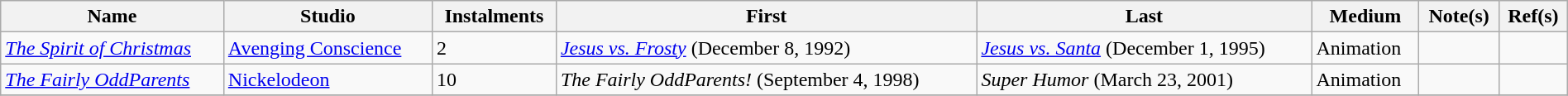<table class="wikitable" style="width:100%;" style="font-size: 100%;">
<tr style="text-align:center;">
<th>Name</th>
<th>Studio</th>
<th>Instalments</th>
<th>First</th>
<th>Last</th>
<th>Medium</th>
<th>Note(s)</th>
<th>Ref(s)</th>
</tr>
<tr>
<td><em><a href='#'>The Spirit of Christmas</a></em></td>
<td><a href='#'>Avenging Conscience</a></td>
<td>2</td>
<td><em><a href='#'>Jesus vs. Frosty</a></em> (December 8, 1992)</td>
<td><em><a href='#'>Jesus vs. Santa</a></em> (December 1, 1995)</td>
<td>Animation</td>
<td></td>
<td></td>
</tr>
<tr>
<td><em><a href='#'>The Fairly OddParents</a></em></td>
<td><a href='#'>Nickelodeon</a></td>
<td>10</td>
<td><em>The Fairly OddParents!</em> (September 4, 1998)</td>
<td><em>Super Humor</em> (March 23, 2001)</td>
<td>Animation</td>
<td></td>
<td></td>
</tr>
<tr>
</tr>
</table>
